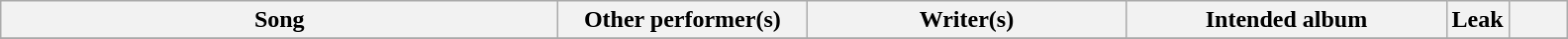<table class="wikitable sortable plainrowheaders" style="text-align:center;">
<tr>
<th scope="col" style="width:23em;">Song</th>
<th scope="col" style="width:10em;">Other performer(s)</th>
<th scope="col" style="width:13em;" class="unsortable">Writer(s)</th>
<th scope="col" style="width:13em;">Intended album</th>
<th scope="col" style="width:2em;">Leak</th>
<th scope="col" style="width:2em;" class="unsortable"></th>
</tr>
<tr>
</tr>
</table>
